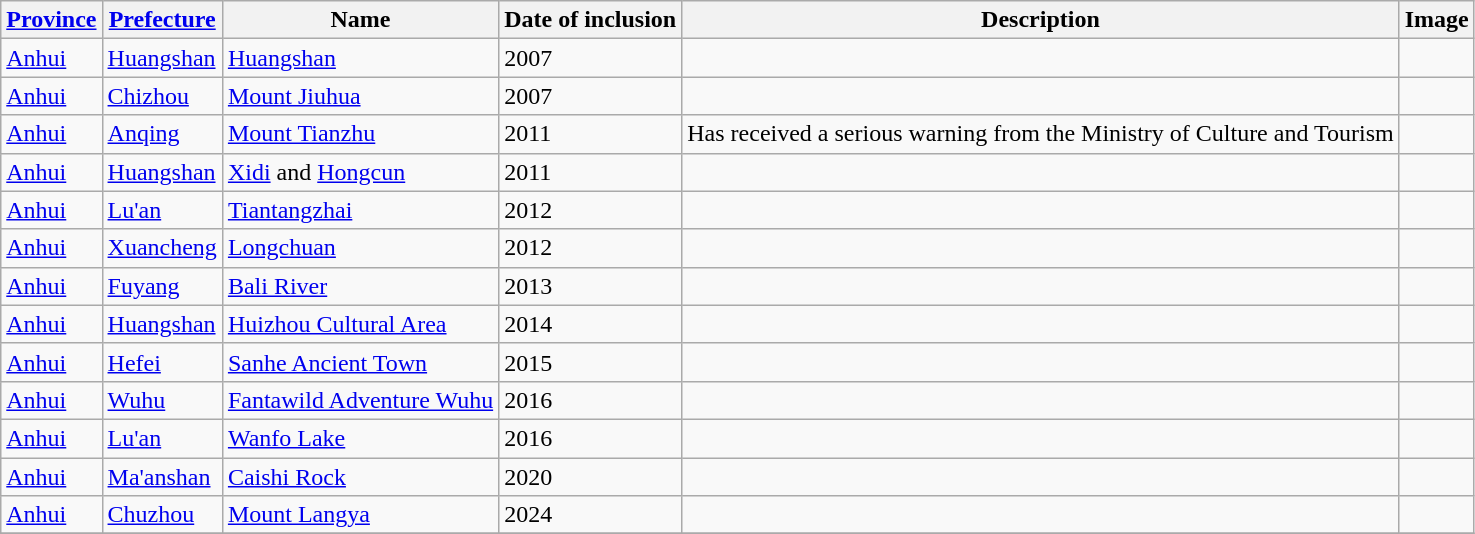<table class="wikitable sortable" style="text-align:left;">
<tr>
<th scope="col"><a href='#'>Province</a></th>
<th scope="col"><a href='#'>Prefecture</a></th>
<th scope="col">Name</th>
<th scope="col">Date of inclusion</th>
<th scope="col">Description</th>
<th scope="col">Image</th>
</tr>
<tr>
<td><a href='#'>Anhui</a></td>
<td><a href='#'>Huangshan</a></td>
<td><a href='#'>Huangshan</a><br></td>
<td>2007</td>
<td></td>
<td></td>
</tr>
<tr>
<td><a href='#'>Anhui</a></td>
<td><a href='#'>Chizhou</a></td>
<td><a href='#'>Mount Jiuhua</a></td>
<td>2007</td>
<td></td>
<td></td>
</tr>
<tr>
<td><a href='#'>Anhui</a></td>
<td><a href='#'>Anqing</a></td>
<td><a href='#'>Mount Tianzhu</a></td>
<td>2011</td>
<td>Has received a serious warning from the Ministry of Culture and Tourism</td>
<td></td>
</tr>
<tr>
<td><a href='#'>Anhui</a></td>
<td><a href='#'>Huangshan</a></td>
<td><a href='#'>Xidi</a> and <a href='#'>Hongcun</a></td>
<td>2011</td>
<td></td>
<td></td>
</tr>
<tr>
<td><a href='#'>Anhui</a></td>
<td><a href='#'>Lu'an</a></td>
<td><a href='#'>Tiantangzhai</a></td>
<td>2012</td>
<td></td>
<td></td>
</tr>
<tr>
<td><a href='#'>Anhui</a></td>
<td><a href='#'>Xuancheng</a></td>
<td><a href='#'>Longchuan</a></td>
<td>2012</td>
<td></td>
<td></td>
</tr>
<tr>
<td><a href='#'>Anhui</a></td>
<td><a href='#'>Fuyang</a></td>
<td><a href='#'>Bali River</a></td>
<td>2013</td>
<td></td>
<td></td>
</tr>
<tr>
<td><a href='#'>Anhui</a></td>
<td><a href='#'>Huangshan</a></td>
<td><a href='#'>Huizhou Cultural Area</a></td>
<td>2014</td>
<td></td>
<td></td>
</tr>
<tr>
<td><a href='#'>Anhui</a></td>
<td><a href='#'>Hefei</a></td>
<td><a href='#'>Sanhe Ancient Town</a></td>
<td>2015</td>
<td></td>
<td></td>
</tr>
<tr>
<td><a href='#'>Anhui</a></td>
<td><a href='#'>Wuhu</a></td>
<td><a href='#'>Fantawild Adventure Wuhu</a></td>
<td>2016</td>
<td></td>
<td></td>
</tr>
<tr>
<td><a href='#'>Anhui</a></td>
<td><a href='#'>Lu'an</a></td>
<td><a href='#'>Wanfo Lake</a></td>
<td>2016</td>
<td></td>
<td></td>
</tr>
<tr>
<td><a href='#'>Anhui</a></td>
<td><a href='#'>Ma'anshan</a></td>
<td><a href='#'>Caishi Rock</a></td>
<td>2020</td>
<td></td>
<td></td>
</tr>
<tr>
<td><a href='#'>Anhui</a></td>
<td><a href='#'>Chuzhou</a></td>
<td><a href='#'>Mount Langya</a></td>
<td>2024</td>
<td></td>
<td></td>
</tr>
<tr>
</tr>
</table>
